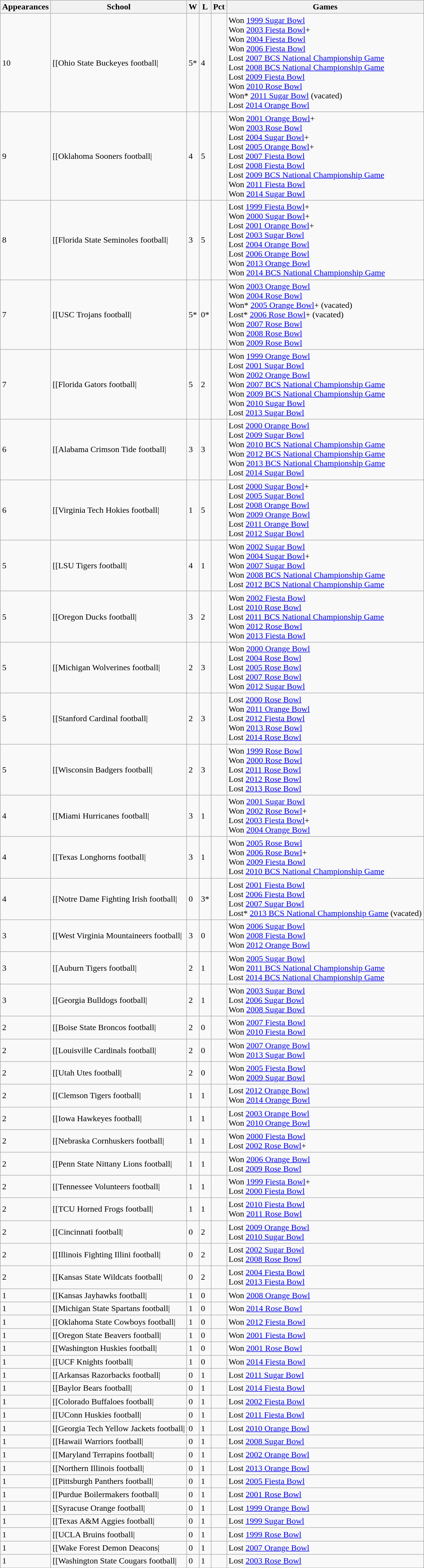<table class="wikitable sortable">
<tr>
<th>Appearances</th>
<th>School</th>
<th>W</th>
<th>L</th>
<th>Pct</th>
<th ! class="unsortable">Games</th>
</tr>
<tr>
<td>10</td>
<td style=>[[Ohio State Buckeyes football|</td>
<td>5*</td>
<td>4</td>
<td></td>
<td>Won <a href='#'>1999 Sugar Bowl</a><br>Won <a href='#'>2003 Fiesta Bowl</a>+<br>Won <a href='#'>2004 Fiesta Bowl</a><br>Won <a href='#'>2006 Fiesta Bowl</a><br>Lost <a href='#'>2007 BCS National Championship Game</a><br>Lost <a href='#'>2008 BCS National Championship Game</a><br>Lost <a href='#'>2009 Fiesta Bowl</a><br>Won <a href='#'>2010 Rose Bowl</a><br>Won*  <a href='#'>2011 Sugar Bowl</a> (vacated)<br>Lost <a href='#'>2014 Orange Bowl</a></td>
</tr>
<tr>
<td>9</td>
<td style=>[[Oklahoma Sooners football|</td>
<td>4</td>
<td>5</td>
<td></td>
<td>Won <a href='#'>2001 Orange Bowl</a>+<br>Won <a href='#'>2003 Rose Bowl</a><br>Lost <a href='#'>2004 Sugar Bowl</a>+<br>Lost <a href='#'>2005 Orange Bowl</a>+<br>Lost <a href='#'>2007 Fiesta Bowl</a><br>Lost <a href='#'>2008 Fiesta Bowl</a><br>Lost <a href='#'>2009 BCS National Championship Game</a><br>Won <a href='#'>2011 Fiesta Bowl</a><br>Won <a href='#'>2014 Sugar Bowl</a></td>
</tr>
<tr>
<td>8</td>
<td style=>[[Florida State Seminoles football|</td>
<td>3</td>
<td>5</td>
<td></td>
<td>Lost <a href='#'>1999 Fiesta Bowl</a>+<br>Won <a href='#'>2000 Sugar Bowl</a>+<br>Lost <a href='#'>2001 Orange Bowl</a>+<br>Lost <a href='#'>2003 Sugar Bowl</a><br>Lost <a href='#'>2004 Orange Bowl</a><br>Lost <a href='#'>2006 Orange Bowl</a><br>Won <a href='#'>2013 Orange Bowl</a><br>Won <a href='#'>2014 BCS National Championship Game</a></td>
</tr>
<tr>
<td>7</td>
<td style=>[[USC Trojans football|</td>
<td>5*</td>
<td>0*</td>
<td></td>
<td>Won <a href='#'>2003 Orange Bowl</a><br>Won <a href='#'>2004 Rose Bowl</a><br>Won* <a href='#'>2005 Orange Bowl</a>+ (vacated)<br>Lost*  <a href='#'>2006 Rose Bowl</a>+ (vacated) <br>Won <a href='#'>2007 Rose Bowl</a><br>Won <a href='#'>2008 Rose Bowl</a><br>Won <a href='#'>2009 Rose Bowl</a></td>
</tr>
<tr>
<td>7</td>
<td style=>[[Florida Gators football|</td>
<td>5</td>
<td>2</td>
<td></td>
<td>Won <a href='#'>1999 Orange Bowl</a><br>Lost <a href='#'>2001 Sugar Bowl</a><br>Won <a href='#'>2002 Orange Bowl</a><br>Won <a href='#'>2007 BCS National Championship Game</a><br>Won <a href='#'>2009 BCS National Championship Game</a><br>Won <a href='#'>2010 Sugar Bowl</a><br>Lost <a href='#'>2013 Sugar Bowl</a></td>
</tr>
<tr>
<td>6</td>
<td style=>[[Alabama Crimson Tide football|</td>
<td>3</td>
<td>3</td>
<td></td>
<td>Lost <a href='#'>2000 Orange Bowl</a><br>Lost <a href='#'>2009 Sugar Bowl</a><br>Won <a href='#'>2010 BCS National Championship Game</a><br>Won <a href='#'>2012 BCS National Championship Game</a><br>Won <a href='#'>2013 BCS National Championship Game</a><br>Lost <a href='#'>2014 Sugar Bowl</a></td>
</tr>
<tr>
<td>6</td>
<td style=>[[Virginia Tech Hokies football|</td>
<td>1</td>
<td>5</td>
<td></td>
<td>Lost <a href='#'>2000 Sugar Bowl</a>+<br>Lost <a href='#'>2005 Sugar Bowl</a><br>Lost <a href='#'>2008 Orange Bowl</a><br>Won <a href='#'>2009 Orange Bowl</a><br>Lost <a href='#'>2011 Orange Bowl</a><br>Lost <a href='#'>2012 Sugar Bowl</a></td>
</tr>
<tr>
<td>5</td>
<td style=>[[LSU Tigers football|</td>
<td>4</td>
<td>1</td>
<td></td>
<td>Won <a href='#'>2002 Sugar Bowl</a><br>Won <a href='#'>2004 Sugar Bowl</a>+<br>Won <a href='#'>2007 Sugar Bowl</a><br>Won <a href='#'>2008 BCS National Championship Game</a><br>Lost <a href='#'>2012 BCS National Championship Game</a></td>
</tr>
<tr>
<td>5</td>
<td style=>[[Oregon Ducks football|</td>
<td>3</td>
<td>2</td>
<td></td>
<td>Won <a href='#'>2002 Fiesta Bowl</a><br>Lost <a href='#'>2010 Rose Bowl</a><br>Lost <a href='#'>2011 BCS National Championship Game</a><br>Won <a href='#'>2012 Rose Bowl</a><br>Won <a href='#'>2013 Fiesta Bowl</a></td>
</tr>
<tr>
<td>5</td>
<td style=>[[Michigan Wolverines football|</td>
<td>2</td>
<td>3</td>
<td></td>
<td>Won <a href='#'>2000 Orange Bowl</a><br>Lost <a href='#'>2004 Rose Bowl</a><br>Lost <a href='#'>2005 Rose Bowl</a><br>Lost <a href='#'>2007 Rose Bowl</a><br>Won <a href='#'>2012 Sugar Bowl</a></td>
</tr>
<tr>
<td>5</td>
<td style=>[[Stanford Cardinal football|</td>
<td>2</td>
<td>3</td>
<td></td>
<td>Lost <a href='#'>2000 Rose Bowl</a><br>Won <a href='#'>2011 Orange Bowl</a><br>Lost <a href='#'>2012 Fiesta Bowl</a><br>Won <a href='#'>2013 Rose Bowl</a><br>Lost  <a href='#'>2014 Rose Bowl</a></td>
</tr>
<tr>
<td>5</td>
<td style=>[[Wisconsin Badgers football|</td>
<td>2</td>
<td>3</td>
<td></td>
<td>Won <a href='#'>1999 Rose Bowl</a><br>Won <a href='#'>2000 Rose Bowl</a><br>Lost <a href='#'>2011 Rose Bowl</a><br>Lost <a href='#'>2012 Rose Bowl</a><br>Lost <a href='#'>2013 Rose Bowl</a></td>
</tr>
<tr>
<td>4</td>
<td style=>[[Miami Hurricanes football|</td>
<td>3</td>
<td>1</td>
<td></td>
<td>Won <a href='#'>2001 Sugar Bowl</a><br>Won <a href='#'>2002 Rose Bowl</a>+<br>Lost <a href='#'>2003 Fiesta Bowl</a>+<br>Won <a href='#'>2004 Orange Bowl</a></td>
</tr>
<tr>
<td>4</td>
<td style=>[[Texas Longhorns football|</td>
<td>3</td>
<td>1</td>
<td></td>
<td>Won <a href='#'>2005 Rose Bowl</a><br>Won <a href='#'>2006 Rose Bowl</a>+<br>Won <a href='#'>2009 Fiesta Bowl</a><br>Lost <a href='#'>2010 BCS National Championship Game</a></td>
</tr>
<tr>
<td>4</td>
<td style=>[[Notre Dame Fighting Irish football|</td>
<td>0</td>
<td>3*</td>
<td></td>
<td>Lost <a href='#'>2001 Fiesta Bowl</a><br>Lost <a href='#'>2006 Fiesta Bowl</a><br>Lost <a href='#'>2007 Sugar Bowl</a><br>Lost* <a href='#'>2013 BCS National Championship Game</a> (vacated)</td>
</tr>
<tr>
<td>3</td>
<td style=>[[West Virginia Mountaineers football|</td>
<td>3</td>
<td>0</td>
<td></td>
<td>Won <a href='#'>2006 Sugar Bowl</a><br>Won <a href='#'>2008 Fiesta Bowl</a><br>Won  <a href='#'>2012 Orange Bowl</a></td>
</tr>
<tr>
<td>3</td>
<td style=>[[Auburn Tigers football|</td>
<td>2</td>
<td>1</td>
<td></td>
<td>Won <a href='#'>2005 Sugar Bowl</a><br>Won  <a href='#'>2011 BCS National Championship Game</a><br>Lost <a href='#'>2014 BCS National Championship Game</a></td>
</tr>
<tr>
<td>3</td>
<td style=>[[Georgia Bulldogs football|</td>
<td>2</td>
<td>1</td>
<td></td>
<td>Won <a href='#'>2003 Sugar Bowl</a><br>Lost <a href='#'>2006 Sugar Bowl</a><br>Won  <a href='#'>2008 Sugar Bowl</a></td>
</tr>
<tr>
<td>2</td>
<td style=>[[Boise State Broncos football|</td>
<td>2</td>
<td>0</td>
<td></td>
<td>Won <a href='#'>2007 Fiesta Bowl</a><br>Won  <a href='#'>2010 Fiesta Bowl</a></td>
</tr>
<tr>
<td>2</td>
<td style=>[[Louisville Cardinals football|</td>
<td>2</td>
<td>0</td>
<td></td>
<td>Won <a href='#'>2007 Orange Bowl</a><br>Won <a href='#'>2013 Sugar Bowl</a></td>
</tr>
<tr>
<td>2</td>
<td style=>[[Utah Utes football|</td>
<td>2</td>
<td>0</td>
<td></td>
<td>Won <a href='#'>2005 Fiesta Bowl</a><br>Won <a href='#'>2009 Sugar Bowl</a></td>
</tr>
<tr>
<td>2</td>
<td style=>[[Clemson Tigers football|</td>
<td>1</td>
<td>1</td>
<td></td>
<td>Lost <a href='#'>2012 Orange Bowl</a><br>Won <a href='#'>2014 Orange Bowl</a></td>
</tr>
<tr>
<td>2</td>
<td style=>[[Iowa Hawkeyes football|</td>
<td>1</td>
<td>1</td>
<td></td>
<td>Lost <a href='#'>2003 Orange Bowl</a><br>Won  <a href='#'>2010 Orange Bowl</a></td>
</tr>
<tr>
<td>2</td>
<td style=>[[Nebraska Cornhuskers football|</td>
<td>1</td>
<td>1</td>
<td></td>
<td>Won <a href='#'>2000 Fiesta Bowl</a><br>Lost <a href='#'>2002 Rose Bowl</a>+</td>
</tr>
<tr>
<td>2</td>
<td style=>[[Penn State Nittany Lions football|</td>
<td>1</td>
<td>1</td>
<td></td>
<td>Won <a href='#'>2006 Orange Bowl</a><br>Lost <a href='#'>2009 Rose Bowl</a></td>
</tr>
<tr>
<td>2</td>
<td style=>[[Tennessee Volunteers football|</td>
<td>1</td>
<td>1</td>
<td></td>
<td>Won <a href='#'>1999 Fiesta Bowl</a>+<br>Lost <a href='#'>2000 Fiesta Bowl</a></td>
</tr>
<tr>
<td>2</td>
<td style=>[[TCU Horned Frogs football|</td>
<td>1</td>
<td>1</td>
<td></td>
<td>Lost <a href='#'>2010 Fiesta Bowl</a><br>Won  <a href='#'>2011 Rose Bowl</a></td>
</tr>
<tr>
<td>2</td>
<td style=>[[Cincinnati football|</td>
<td>0</td>
<td>2</td>
<td></td>
<td>Lost <a href='#'>2009 Orange Bowl</a><br>Lost <a href='#'>2010 Sugar Bowl</a></td>
</tr>
<tr>
<td>2</td>
<td style=>[[Illinois Fighting Illini football|</td>
<td>0</td>
<td>2</td>
<td></td>
<td>Lost <a href='#'>2002 Sugar Bowl</a><br>Lost <a href='#'>2008 Rose Bowl</a></td>
</tr>
<tr>
<td>2</td>
<td style=>[[Kansas State Wildcats football|</td>
<td>0</td>
<td>2</td>
<td></td>
<td>Lost <a href='#'>2004 Fiesta Bowl</a><br>Lost <a href='#'>2013 Fiesta Bowl</a></td>
</tr>
<tr>
<td>1</td>
<td style=>[[Kansas Jayhawks football|</td>
<td>1</td>
<td>0</td>
<td></td>
<td>Won <a href='#'>2008 Orange Bowl</a></td>
</tr>
<tr>
<td>1</td>
<td style=>[[Michigan State Spartans football|</td>
<td>1</td>
<td>0</td>
<td></td>
<td>Won <a href='#'>2014 Rose Bowl</a></td>
</tr>
<tr>
<td>1</td>
<td style=>[[Oklahoma State Cowboys football|</td>
<td>1</td>
<td>0</td>
<td></td>
<td>Won <a href='#'>2012 Fiesta Bowl</a></td>
</tr>
<tr>
<td>1</td>
<td style=>[[Oregon State Beavers football|</td>
<td>1</td>
<td>0</td>
<td></td>
<td>Won <a href='#'>2001 Fiesta Bowl</a></td>
</tr>
<tr>
<td>1</td>
<td style=>[[Washington Huskies football|</td>
<td>1</td>
<td>0</td>
<td></td>
<td>Won <a href='#'>2001 Rose Bowl</a></td>
</tr>
<tr>
<td>1</td>
<td style=>[[UCF Knights football|</td>
<td>1</td>
<td>0</td>
<td></td>
<td>Won <a href='#'>2014 Fiesta Bowl</a></td>
</tr>
<tr>
<td>1</td>
<td style=>[[Arkansas Razorbacks football|</td>
<td>0</td>
<td>1</td>
<td></td>
<td>Lost <a href='#'>2011 Sugar Bowl</a></td>
</tr>
<tr>
<td>1</td>
<td style=>[[Baylor Bears football|</td>
<td>0</td>
<td>1</td>
<td></td>
<td>Lost <a href='#'>2014 Fiesta Bowl</a></td>
</tr>
<tr>
<td>1</td>
<td style=>[[Colorado Buffaloes football|</td>
<td>0</td>
<td>1</td>
<td></td>
<td>Lost <a href='#'>2002 Fiesta Bowl</a></td>
</tr>
<tr>
<td>1</td>
<td style=>[[UConn Huskies football|</td>
<td>0</td>
<td>1</td>
<td></td>
<td>Lost <a href='#'>2011 Fiesta Bowl</a></td>
</tr>
<tr>
<td>1</td>
<td style=>[[Georgia Tech Yellow Jackets football|</td>
<td>0</td>
<td>1</td>
<td></td>
<td>Lost <a href='#'>2010 Orange Bowl</a></td>
</tr>
<tr>
<td>1</td>
<td style=>[[Hawaii Warriors football|</td>
<td>0</td>
<td>1</td>
<td></td>
<td>Lost <a href='#'>2008 Sugar Bowl</a></td>
</tr>
<tr>
<td>1</td>
<td style=>[[Maryland Terrapins football|</td>
<td>0</td>
<td>1</td>
<td></td>
<td>Lost <a href='#'>2002 Orange Bowl</a></td>
</tr>
<tr>
<td>1</td>
<td style=>[[Northern Illinois football|</td>
<td>0</td>
<td>1</td>
<td></td>
<td>Lost <a href='#'>2013 Orange Bowl</a></td>
</tr>
<tr>
<td>1</td>
<td style=>[[Pittsburgh Panthers football|</td>
<td>0</td>
<td>1</td>
<td></td>
<td>Lost <a href='#'>2005 Fiesta Bowl</a></td>
</tr>
<tr>
<td>1</td>
<td style=>[[Purdue Boilermakers football|</td>
<td>0</td>
<td>1</td>
<td></td>
<td>Lost <a href='#'>2001 Rose Bowl</a></td>
</tr>
<tr>
<td>1</td>
<td style=>[[Syracuse Orange football|</td>
<td>0</td>
<td>1</td>
<td></td>
<td>Lost <a href='#'>1999 Orange Bowl</a></td>
</tr>
<tr>
<td>1</td>
<td style=>[[Texas A&M Aggies football|</td>
<td>0</td>
<td>1</td>
<td></td>
<td>Lost <a href='#'>1999 Sugar Bowl</a></td>
</tr>
<tr>
<td>1</td>
<td style=>[[UCLA Bruins football|</td>
<td>0</td>
<td>1</td>
<td></td>
<td>Lost <a href='#'>1999 Rose Bowl</a></td>
</tr>
<tr>
<td>1</td>
<td style=>[[Wake Forest Demon Deacons|</td>
<td>0</td>
<td>1</td>
<td></td>
<td>Lost <a href='#'>2007 Orange Bowl</a></td>
</tr>
<tr>
<td>1</td>
<td style=>[[Washington State Cougars football|</td>
<td>0</td>
<td>1</td>
<td></td>
<td>Lost <a href='#'>2003 Rose Bowl</a></td>
</tr>
</table>
